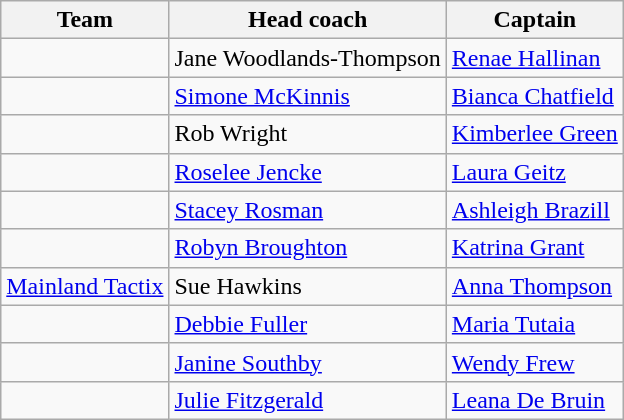<table class="wikitable collapsible">
<tr>
<th>Team</th>
<th>Head coach</th>
<th>Captain</th>
</tr>
<tr>
<td></td>
<td>Jane Woodlands-Thompson</td>
<td><a href='#'>Renae Hallinan</a></td>
</tr>
<tr>
<td></td>
<td><a href='#'>Simone McKinnis</a></td>
<td><a href='#'>Bianca Chatfield</a></td>
</tr>
<tr>
<td></td>
<td>Rob Wright</td>
<td><a href='#'>Kimberlee Green</a></td>
</tr>
<tr>
<td></td>
<td><a href='#'>Roselee Jencke</a></td>
<td><a href='#'>Laura Geitz</a></td>
</tr>
<tr>
<td></td>
<td><a href='#'>Stacey Rosman</a></td>
<td><a href='#'>Ashleigh Brazill</a></td>
</tr>
<tr>
<td></td>
<td><a href='#'>Robyn Broughton</a></td>
<td><a href='#'>Katrina Grant</a></td>
</tr>
<tr>
<td><a href='#'>Mainland Tactix</a></td>
<td>Sue Hawkins</td>
<td><a href='#'>Anna Thompson</a></td>
</tr>
<tr>
<td></td>
<td><a href='#'>Debbie Fuller</a></td>
<td><a href='#'>Maria Tutaia</a></td>
</tr>
<tr>
<td></td>
<td><a href='#'>Janine Southby</a></td>
<td><a href='#'>Wendy Frew</a></td>
</tr>
<tr>
<td></td>
<td><a href='#'>Julie Fitzgerald</a></td>
<td><a href='#'>Leana De Bruin</a></td>
</tr>
</table>
